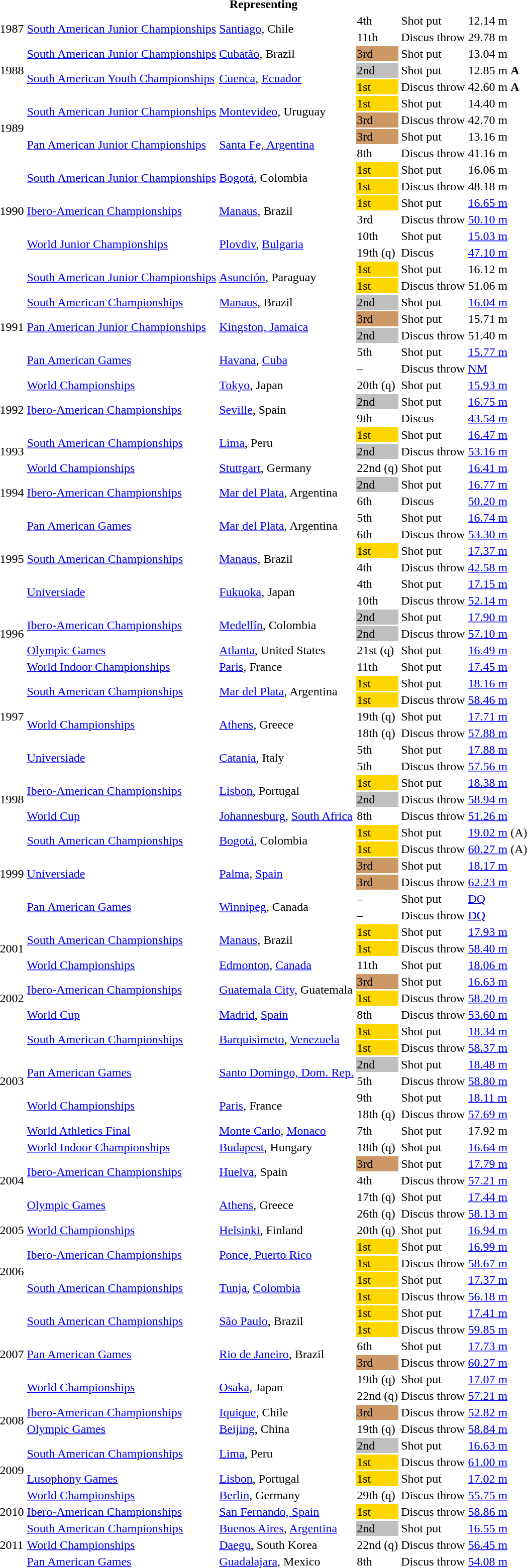<table>
<tr>
<th colspan="6">Representing </th>
</tr>
<tr>
<td rowspan=2>1987</td>
<td rowspan=2><a href='#'>South American Junior Championships</a></td>
<td rowspan=2><a href='#'>Santiago</a>, Chile</td>
<td>4th</td>
<td>Shot put</td>
<td>12.14 m</td>
</tr>
<tr>
<td>11th</td>
<td>Discus throw</td>
<td>29.78 m</td>
</tr>
<tr>
<td rowspan=3>1988</td>
<td><a href='#'>South American Junior Championships</a></td>
<td><a href='#'>Cubatão</a>, Brazil</td>
<td bgcolor=cc9966>3rd</td>
<td>Shot put</td>
<td>13.04 m</td>
</tr>
<tr>
<td rowspan=2><a href='#'>South American Youth Championships</a></td>
<td rowspan=2><a href='#'>Cuenca</a>, <a href='#'>Ecuador</a></td>
<td bgcolor=silver>2nd</td>
<td>Shot put</td>
<td>12.85 m <strong>A</strong></td>
</tr>
<tr>
<td bgcolor=gold>1st</td>
<td>Discus throw</td>
<td>42.60 m <strong>A</strong></td>
</tr>
<tr>
<td rowspan=4>1989</td>
<td rowspan=2><a href='#'>South American Junior Championships</a></td>
<td rowspan=2><a href='#'>Montevideo</a>, Uruguay</td>
<td bgcolor=gold>1st</td>
<td>Shot put</td>
<td>14.40 m</td>
</tr>
<tr>
<td bgcolor=cc9966>3rd</td>
<td>Discus throw</td>
<td>42.70 m</td>
</tr>
<tr>
<td rowspan=2><a href='#'>Pan American Junior Championships</a></td>
<td rowspan=2><a href='#'>Santa Fe, Argentina</a></td>
<td bgcolor=cc9966>3rd</td>
<td>Shot put</td>
<td>13.16 m</td>
</tr>
<tr>
<td>8th</td>
<td>Discus throw</td>
<td>41.16 m</td>
</tr>
<tr>
<td rowspan=6>1990</td>
<td rowspan=2><a href='#'>South American Junior Championships</a></td>
<td rowspan=2><a href='#'>Bogotá</a>, Colombia</td>
<td bgcolor=gold>1st</td>
<td>Shot put</td>
<td>16.06 m</td>
</tr>
<tr>
<td bgcolor=gold>1st</td>
<td>Discus throw</td>
<td>48.18 m</td>
</tr>
<tr>
<td rowspan=2><a href='#'>Ibero-American Championships</a></td>
<td rowspan=2><a href='#'>Manaus</a>, Brazil</td>
<td bgcolor=gold>1st</td>
<td>Shot put</td>
<td><a href='#'>16.65 m</a></td>
</tr>
<tr>
<td>3rd</td>
<td>Discus throw</td>
<td><a href='#'>50.10 m</a></td>
</tr>
<tr>
<td rowspan=2><a href='#'>World Junior Championships</a></td>
<td rowspan=2><a href='#'>Plovdiv</a>, <a href='#'>Bulgaria</a></td>
<td>10th</td>
<td>Shot put</td>
<td><a href='#'>15.03 m</a></td>
</tr>
<tr>
<td>19th (q)</td>
<td>Discus</td>
<td><a href='#'>47.10 m</a></td>
</tr>
<tr>
<td rowspan=8>1991</td>
<td rowspan=2><a href='#'>South American Junior Championships</a></td>
<td rowspan=2><a href='#'>Asunción</a>, Paraguay</td>
<td bgcolor=gold>1st</td>
<td>Shot put</td>
<td>16.12 m</td>
</tr>
<tr>
<td bgcolor=gold>1st</td>
<td>Discus throw</td>
<td>51.06 m</td>
</tr>
<tr>
<td><a href='#'>South American Championships</a></td>
<td><a href='#'>Manaus</a>, Brazil</td>
<td bgcolor=silver>2nd</td>
<td>Shot put</td>
<td><a href='#'>16.04 m</a></td>
</tr>
<tr>
<td rowspan=2><a href='#'>Pan American Junior Championships</a></td>
<td rowspan=2><a href='#'>Kingston, Jamaica</a></td>
<td bgcolor=cc9966>3rd</td>
<td>Shot put</td>
<td>15.71 m</td>
</tr>
<tr>
<td bgcolor=silver>2nd</td>
<td>Discus throw</td>
<td>51.40 m</td>
</tr>
<tr>
<td rowspan=2><a href='#'>Pan American Games</a></td>
<td rowspan=2><a href='#'>Havana</a>, <a href='#'>Cuba</a></td>
<td>5th</td>
<td>Shot put</td>
<td><a href='#'>15.77 m</a></td>
</tr>
<tr>
<td>–</td>
<td>Discus throw</td>
<td><a href='#'>NM</a></td>
</tr>
<tr>
<td><a href='#'>World Championships</a></td>
<td><a href='#'>Tokyo</a>, Japan</td>
<td>20th (q)</td>
<td>Shot put</td>
<td><a href='#'>15.93 m</a></td>
</tr>
<tr>
<td rowspan=2>1992</td>
<td rowspan=2><a href='#'>Ibero-American Championships</a></td>
<td rowspan=2><a href='#'>Seville</a>, Spain</td>
<td bgcolor="silver">2nd</td>
<td>Shot put</td>
<td><a href='#'>16.75 m</a></td>
</tr>
<tr>
<td>9th</td>
<td>Discus</td>
<td><a href='#'>43.54 m</a></td>
</tr>
<tr>
<td rowspan=3>1993</td>
<td rowspan=2><a href='#'>South American Championships</a></td>
<td rowspan=2><a href='#'>Lima</a>, Peru</td>
<td bgcolor=gold>1st</td>
<td>Shot put</td>
<td><a href='#'>16.47 m</a></td>
</tr>
<tr>
<td bgcolor=silver>2nd</td>
<td>Discus throw</td>
<td><a href='#'>53.16 m</a></td>
</tr>
<tr>
<td><a href='#'>World Championships</a></td>
<td><a href='#'>Stuttgart</a>, Germany</td>
<td>22nd (q)</td>
<td>Shot put</td>
<td><a href='#'>16.41 m</a></td>
</tr>
<tr>
<td rowspan=2>1994</td>
<td rowspan=2><a href='#'>Ibero-American Championships</a></td>
<td rowspan=2><a href='#'>Mar del Plata</a>, Argentina</td>
<td bgcolor="silver">2nd</td>
<td>Shot put</td>
<td><a href='#'>16.77 m</a></td>
</tr>
<tr>
<td>6th</td>
<td>Discus</td>
<td><a href='#'>50.20 m</a></td>
</tr>
<tr>
<td rowspan=6>1995</td>
<td rowspan=2><a href='#'>Pan American Games</a></td>
<td rowspan=2><a href='#'>Mar del Plata</a>, Argentina</td>
<td>5th</td>
<td>Shot put</td>
<td><a href='#'>16.74 m</a></td>
</tr>
<tr>
<td>6th</td>
<td>Discus throw</td>
<td><a href='#'>53.30 m</a></td>
</tr>
<tr>
<td rowspan=2><a href='#'>South American Championships</a></td>
<td rowspan=2><a href='#'>Manaus</a>, Brazil</td>
<td bgcolor="gold">1st</td>
<td>Shot put</td>
<td><a href='#'>17.37 m</a></td>
</tr>
<tr>
<td>4th</td>
<td>Discus throw</td>
<td><a href='#'>42.58 m</a></td>
</tr>
<tr>
<td rowspan=2><a href='#'>Universiade</a></td>
<td rowspan=2><a href='#'>Fukuoka</a>, Japan</td>
<td>4th</td>
<td>Shot put</td>
<td><a href='#'>17.15 m</a></td>
</tr>
<tr>
<td>10th</td>
<td>Discus throw</td>
<td><a href='#'>52.14 m</a></td>
</tr>
<tr>
<td rowspan=3>1996</td>
<td rowspan=2><a href='#'>Ibero-American Championships</a></td>
<td rowspan=2><a href='#'>Medellín</a>, Colombia</td>
<td bgcolor="silver">2nd</td>
<td>Shot put</td>
<td><a href='#'>17.90 m</a></td>
</tr>
<tr>
<td bgcolor="silver">2nd</td>
<td>Discus throw</td>
<td><a href='#'>57.10 m</a></td>
</tr>
<tr>
<td><a href='#'>Olympic Games</a></td>
<td><a href='#'>Atlanta</a>, United States</td>
<td>21st (q)</td>
<td>Shot put</td>
<td><a href='#'>16.49 m</a></td>
</tr>
<tr>
<td rowspan=7>1997</td>
<td><a href='#'>World Indoor Championships</a></td>
<td><a href='#'>Paris</a>, France</td>
<td>11th</td>
<td>Shot put</td>
<td><a href='#'>17.45 m</a></td>
</tr>
<tr>
<td rowspan=2><a href='#'>South American Championships</a></td>
<td rowspan=2><a href='#'>Mar del Plata</a>, Argentina</td>
<td bgcolor="gold">1st</td>
<td>Shot put</td>
<td><a href='#'>18.16 m</a></td>
</tr>
<tr>
<td bgcolor="gold">1st</td>
<td>Discus throw</td>
<td><a href='#'>58.46 m</a></td>
</tr>
<tr>
<td rowspan=2><a href='#'>World Championships</a></td>
<td rowspan=2><a href='#'>Athens</a>, Greece</td>
<td>19th (q)</td>
<td>Shot put</td>
<td><a href='#'>17.71 m</a></td>
</tr>
<tr>
<td>18th (q)</td>
<td>Discus throw</td>
<td><a href='#'>57.88 m</a></td>
</tr>
<tr>
<td rowspan=2><a href='#'>Universiade</a></td>
<td rowspan=2><a href='#'>Catania</a>, Italy</td>
<td>5th</td>
<td>Shot put</td>
<td><a href='#'>17.88 m</a></td>
</tr>
<tr>
<td>5th</td>
<td>Discus throw</td>
<td><a href='#'>57.56 m</a></td>
</tr>
<tr>
<td rowspan=3>1998</td>
<td rowspan=2><a href='#'>Ibero-American Championships</a></td>
<td rowspan=2><a href='#'>Lisbon</a>, Portugal</td>
<td bgcolor="gold">1st</td>
<td>Shot put</td>
<td><a href='#'>18.38 m</a></td>
</tr>
<tr>
<td bgcolor="silver">2nd</td>
<td>Discus throw</td>
<td><a href='#'>58.94 m</a></td>
</tr>
<tr>
<td><a href='#'>World Cup</a></td>
<td><a href='#'>Johannesburg</a>, <a href='#'>South Africa</a></td>
<td>8th</td>
<td>Discus throw</td>
<td><a href='#'>51.26 m</a></td>
</tr>
<tr>
<td rowspan=6>1999</td>
<td rowspan=2><a href='#'>South American Championships</a></td>
<td rowspan=2><a href='#'>Bogotá</a>, Colombia</td>
<td bgcolor="gold">1st</td>
<td>Shot put</td>
<td><a href='#'>19.02 m</a> (A)</td>
</tr>
<tr>
<td bgcolor="gold">1st</td>
<td>Discus throw</td>
<td><a href='#'>60.27 m</a> (A)</td>
</tr>
<tr>
<td rowspan=2><a href='#'>Universiade</a></td>
<td rowspan=2><a href='#'>Palma</a>, <a href='#'>Spain</a></td>
<td bgcolor="CC9966">3rd</td>
<td>Shot put</td>
<td><a href='#'>18.17 m</a></td>
</tr>
<tr>
<td bgcolor="CC9966">3rd</td>
<td>Discus throw</td>
<td><a href='#'>62.23 m</a></td>
</tr>
<tr>
<td rowspan=2><a href='#'>Pan American Games</a></td>
<td rowspan=2><a href='#'>Winnipeg</a>, Canada</td>
<td>–</td>
<td>Shot put</td>
<td><a href='#'>DQ</a></td>
</tr>
<tr>
<td>–</td>
<td>Discus throw</td>
<td><a href='#'>DQ</a></td>
</tr>
<tr>
<td rowspan=3>2001</td>
<td rowspan=2><a href='#'>South American Championships</a></td>
<td rowspan=2><a href='#'>Manaus</a>, Brazil</td>
<td bgcolor="gold">1st</td>
<td>Shot put</td>
<td><a href='#'>17.93 m</a></td>
</tr>
<tr>
<td bgcolor="gold">1st</td>
<td>Discus throw</td>
<td><a href='#'>58.40 m</a></td>
</tr>
<tr>
<td><a href='#'>World Championships</a></td>
<td><a href='#'>Edmonton</a>, <a href='#'>Canada</a></td>
<td>11th</td>
<td>Shot put</td>
<td><a href='#'>18.06 m</a></td>
</tr>
<tr>
<td rowspan=3>2002</td>
<td rowspan=2><a href='#'>Ibero-American Championships</a></td>
<td rowspan=2><a href='#'>Guatemala City</a>, Guatemala</td>
<td bgcolor="cc9966">3rd</td>
<td>Shot put</td>
<td><a href='#'>16.63 m</a></td>
</tr>
<tr>
<td bgcolor="gold">1st</td>
<td>Discus throw</td>
<td><a href='#'>58.20 m</a></td>
</tr>
<tr>
<td><a href='#'>World Cup</a></td>
<td><a href='#'>Madrid</a>, <a href='#'>Spain</a></td>
<td>8th</td>
<td>Discus throw</td>
<td><a href='#'>53.60 m</a></td>
</tr>
<tr>
<td rowspan=7>2003</td>
<td rowspan=2><a href='#'>South American Championships</a></td>
<td rowspan=2><a href='#'>Barquisimeto</a>, <a href='#'>Venezuela</a></td>
<td bgcolor="gold">1st</td>
<td>Shot put</td>
<td><a href='#'>18.34 m</a></td>
</tr>
<tr>
<td bgcolor="gold">1st</td>
<td>Discus throw</td>
<td><a href='#'>58.37 m</a></td>
</tr>
<tr>
<td rowspan=2><a href='#'>Pan American Games</a></td>
<td rowspan=2><a href='#'>Santo Domingo, Dom. Rep.</a></td>
<td bgcolor="silver">2nd</td>
<td>Shot put</td>
<td><a href='#'>18.48 m</a></td>
</tr>
<tr>
<td>5th</td>
<td>Discus throw</td>
<td><a href='#'>58.80 m</a></td>
</tr>
<tr>
<td rowspan=2><a href='#'>World Championships</a></td>
<td rowspan=2><a href='#'>Paris</a>, France</td>
<td>9th</td>
<td>Shot put</td>
<td><a href='#'>18.11 m</a></td>
</tr>
<tr>
<td>18th (q)</td>
<td>Discus throw</td>
<td><a href='#'>57.69 m</a></td>
</tr>
<tr>
<td><a href='#'>World Athletics Final</a></td>
<td><a href='#'>Monte Carlo</a>, <a href='#'>Monaco</a></td>
<td>7th</td>
<td>Shot put</td>
<td>17.92 m</td>
</tr>
<tr>
<td rowspan=5>2004</td>
<td><a href='#'>World Indoor Championships</a></td>
<td><a href='#'>Budapest</a>, Hungary</td>
<td>18th (q)</td>
<td>Shot put</td>
<td><a href='#'>16.64 m</a></td>
</tr>
<tr>
<td rowspan=2><a href='#'>Ibero-American Championships</a></td>
<td rowspan=2><a href='#'>Huelva</a>, Spain</td>
<td bgcolor="cc9966">3rd</td>
<td>Shot put</td>
<td><a href='#'>17.79 m</a></td>
</tr>
<tr>
<td>4th</td>
<td>Discus throw</td>
<td><a href='#'>57.21 m</a></td>
</tr>
<tr>
<td rowspan=2><a href='#'>Olympic Games</a></td>
<td rowspan=2><a href='#'>Athens</a>, Greece</td>
<td>17th (q)</td>
<td>Shot put</td>
<td><a href='#'>17.44 m</a></td>
</tr>
<tr>
<td>26th (q)</td>
<td>Discus throw</td>
<td><a href='#'>58.13 m</a></td>
</tr>
<tr>
<td>2005</td>
<td><a href='#'>World Championships</a></td>
<td><a href='#'>Helsinki</a>, Finland</td>
<td>20th (q)</td>
<td>Shot put</td>
<td><a href='#'>16.94 m</a></td>
</tr>
<tr>
<td rowspan=4>2006</td>
<td rowspan=2><a href='#'>Ibero-American Championships</a></td>
<td rowspan=2><a href='#'>Ponce, Puerto Rico</a></td>
<td bgcolor="gold">1st</td>
<td>Shot put</td>
<td><a href='#'>16.99 m</a></td>
</tr>
<tr>
<td bgcolor="gold">1st</td>
<td>Discus throw</td>
<td><a href='#'>58.67 m</a></td>
</tr>
<tr>
<td rowspan=2><a href='#'>South American Championships</a></td>
<td rowspan=2><a href='#'>Tunja</a>, <a href='#'>Colombia</a></td>
<td bgcolor="gold">1st</td>
<td>Shot put</td>
<td><a href='#'>17.37 m</a></td>
</tr>
<tr>
<td bgcolor="gold">1st</td>
<td>Discus throw</td>
<td><a href='#'>56.18 m</a></td>
</tr>
<tr>
<td rowspan=6>2007</td>
<td rowspan=2><a href='#'>South American Championships</a></td>
<td rowspan=2><a href='#'>São Paulo</a>, Brazil</td>
<td bgcolor="gold">1st</td>
<td>Shot put</td>
<td><a href='#'>17.41 m</a></td>
</tr>
<tr>
<td bgcolor="gold">1st</td>
<td>Discus throw</td>
<td><a href='#'>59.85 m</a></td>
</tr>
<tr>
<td rowspan=2><a href='#'>Pan American Games</a></td>
<td rowspan=2><a href='#'>Rio de Janeiro</a>, Brazil</td>
<td>6th</td>
<td>Shot put</td>
<td><a href='#'>17.73 m</a></td>
</tr>
<tr>
<td bgcolor="CC9966">3rd</td>
<td>Discus throw</td>
<td><a href='#'>60.27 m</a></td>
</tr>
<tr>
<td rowspan=2><a href='#'>World Championships</a></td>
<td rowspan=2><a href='#'>Osaka</a>, Japan</td>
<td>19th (q)</td>
<td>Shot put</td>
<td><a href='#'>17.07 m</a></td>
</tr>
<tr>
<td>22nd (q)</td>
<td>Discus throw</td>
<td><a href='#'>57.21 m</a></td>
</tr>
<tr>
<td rowspan=2>2008</td>
<td><a href='#'>Ibero-American Championships</a></td>
<td><a href='#'>Iquique</a>, Chile</td>
<td bgcolor="cc9966">3rd</td>
<td>Discus throw</td>
<td><a href='#'>52.82 m</a></td>
</tr>
<tr>
<td><a href='#'>Olympic Games</a></td>
<td><a href='#'>Beijing</a>, China</td>
<td>19th (q)</td>
<td>Discus throw</td>
<td><a href='#'>58.84 m</a></td>
</tr>
<tr>
<td rowspan=4>2009</td>
<td rowspan=2><a href='#'>South American Championships</a></td>
<td rowspan=2><a href='#'>Lima</a>, Peru</td>
<td bgcolor="silver">2nd</td>
<td>Shot put</td>
<td><a href='#'>16.63 m</a></td>
</tr>
<tr>
<td bgcolor="gold">1st</td>
<td>Discus throw</td>
<td><a href='#'>61.00 m</a></td>
</tr>
<tr>
<td><a href='#'>Lusophony Games</a></td>
<td><a href='#'>Lisbon</a>, Portugal</td>
<td bgcolor="gold">1st</td>
<td>Shot put</td>
<td><a href='#'>17.02 m</a></td>
</tr>
<tr>
<td><a href='#'>World Championships</a></td>
<td><a href='#'>Berlin</a>, Germany</td>
<td>29th (q)</td>
<td>Discus throw</td>
<td><a href='#'>55.75 m</a></td>
</tr>
<tr>
<td>2010</td>
<td><a href='#'>Ibero-American Championships</a></td>
<td><a href='#'>San Fernando, Spain</a></td>
<td bgcolor="gold">1st</td>
<td>Discus throw</td>
<td><a href='#'>58.86 m</a></td>
</tr>
<tr>
<td rowspan=3>2011</td>
<td><a href='#'>South American Championships</a></td>
<td><a href='#'>Buenos Aires</a>, <a href='#'>Argentina</a></td>
<td bgcolor="silver">2nd</td>
<td>Shot put</td>
<td><a href='#'>16.55 m</a></td>
</tr>
<tr>
<td><a href='#'>World Championships</a></td>
<td><a href='#'>Daegu</a>, South Korea</td>
<td>22nd (q)</td>
<td>Discus throw</td>
<td><a href='#'>56.45 m</a></td>
</tr>
<tr>
<td><a href='#'>Pan American Games</a></td>
<td><a href='#'>Guadalajara</a>, Mexico</td>
<td>8th</td>
<td>Discus throw</td>
<td><a href='#'>54.08 m</a></td>
</tr>
</table>
